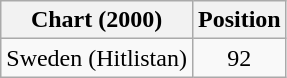<table class="wikitable">
<tr>
<th>Chart (2000)</th>
<th>Position</th>
</tr>
<tr>
<td>Sweden (Hitlistan)</td>
<td align="center">92</td>
</tr>
</table>
